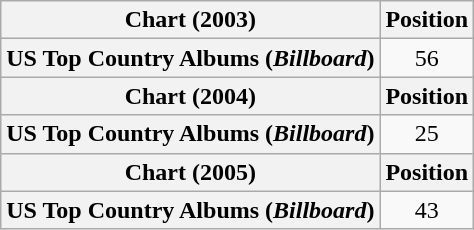<table class="wikitable plainrowheaders" style="text-align:center">
<tr>
<th scope="col">Chart (2003)</th>
<th scope="col">Position</th>
</tr>
<tr>
<th scope="row">US Top Country Albums (<em>Billboard</em>)</th>
<td>56</td>
</tr>
<tr>
<th scope="col">Chart (2004)</th>
<th scope="col">Position</th>
</tr>
<tr>
<th scope="row">US Top Country Albums (<em>Billboard</em>)</th>
<td>25</td>
</tr>
<tr>
<th scope="col">Chart (2005)</th>
<th scope="col">Position</th>
</tr>
<tr>
<th scope="row">US Top Country Albums (<em>Billboard</em>)</th>
<td>43</td>
</tr>
</table>
